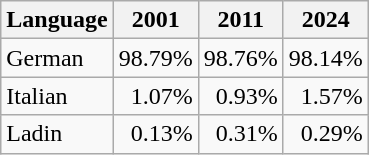<table class="wikitable">
<tr>
<th>Language</th>
<th>2001</th>
<th>2011</th>
<th>2024</th>
</tr>
<tr>
<td>German</td>
<td align="right">98.79%</td>
<td align="right">98.76%</td>
<td align="right">98.14%</td>
</tr>
<tr>
<td>Italian</td>
<td align="right">1.07%</td>
<td align="right">0.93%</td>
<td align="right">1.57%</td>
</tr>
<tr>
<td>Ladin</td>
<td align="right">0.13%</td>
<td align="right">0.31%</td>
<td align="right">0.29%</td>
</tr>
</table>
